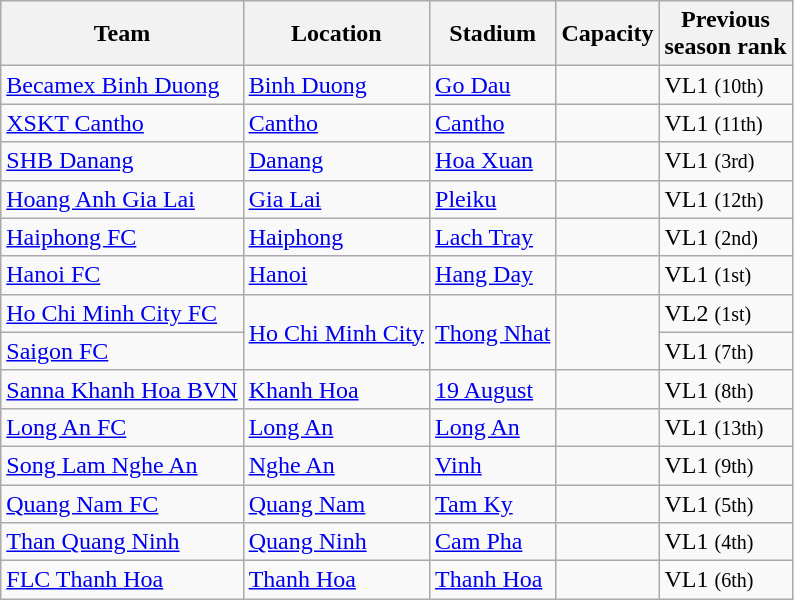<table class="wikitable sortable">
<tr>
<th>Team</th>
<th>Location</th>
<th>Stadium</th>
<th>Capacity</th>
<th>Previous<br>season rank</th>
</tr>
<tr>
<td><a href='#'>Becamex Binh Duong</a></td>
<td><a href='#'>Binh Duong</a></td>
<td><a href='#'>Go Dau</a></td>
<td></td>
<td>VL1 <small>(10th)</small></td>
</tr>
<tr>
<td><a href='#'>XSKT Cantho</a></td>
<td><a href='#'>Cantho</a></td>
<td><a href='#'>Cantho</a></td>
<td></td>
<td>VL1 <small>(11th)</small></td>
</tr>
<tr>
<td><a href='#'>SHB Danang</a></td>
<td><a href='#'>Danang</a></td>
<td><a href='#'>Hoa Xuan</a></td>
<td></td>
<td>VL1 <small>(3rd)</small></td>
</tr>
<tr>
<td><a href='#'>Hoang Anh Gia Lai</a></td>
<td><a href='#'>Gia Lai</a></td>
<td><a href='#'>Pleiku</a></td>
<td></td>
<td>VL1 <small>(12th)</small></td>
</tr>
<tr>
<td><a href='#'>Haiphong FC</a></td>
<td><a href='#'>Haiphong</a></td>
<td><a href='#'>Lach Tray</a></td>
<td></td>
<td>VL1 <small>(2nd)</small></td>
</tr>
<tr>
<td><a href='#'>Hanoi FC</a></td>
<td><a href='#'>Hanoi</a></td>
<td><a href='#'>Hang Day</a></td>
<td></td>
<td>VL1 <small>(1st)</small></td>
</tr>
<tr>
<td><a href='#'>Ho Chi Minh City FC</a></td>
<td rowspan=2><a href='#'>Ho Chi Minh City</a></td>
<td rowspan=2><a href='#'>Thong Nhat</a></td>
<td rowspan=2></td>
<td> VL2 <small>(1st)</small></td>
</tr>
<tr>
<td><a href='#'>Saigon FC</a></td>
<td>VL1 <small>(7th)</small></td>
</tr>
<tr>
<td><a href='#'>Sanna Khanh Hoa BVN</a></td>
<td><a href='#'>Khanh Hoa</a></td>
<td><a href='#'>19 August</a></td>
<td></td>
<td>VL1 <small>(8th)</small></td>
</tr>
<tr>
<td><a href='#'>Long An FC</a></td>
<td><a href='#'>Long An</a></td>
<td><a href='#'>Long An</a></td>
<td></td>
<td>VL1 <small>(13th)</small></td>
</tr>
<tr>
<td><a href='#'>Song Lam Nghe An</a></td>
<td><a href='#'>Nghe An</a></td>
<td><a href='#'>Vinh</a></td>
<td></td>
<td>VL1 <small>(9th)</small></td>
</tr>
<tr>
<td><a href='#'>Quang Nam FC</a></td>
<td><a href='#'>Quang Nam</a></td>
<td><a href='#'>Tam Ky</a></td>
<td></td>
<td>VL1 <small>(5th)</small></td>
</tr>
<tr>
<td><a href='#'>Than Quang Ninh</a></td>
<td><a href='#'>Quang Ninh</a></td>
<td><a href='#'>Cam Pha</a></td>
<td></td>
<td>VL1 <small>(4th)</small></td>
</tr>
<tr>
<td><a href='#'>FLC Thanh Hoa</a></td>
<td><a href='#'>Thanh Hoa</a></td>
<td><a href='#'>Thanh Hoa</a></td>
<td></td>
<td>VL1 <small>(6th)</small></td>
</tr>
</table>
